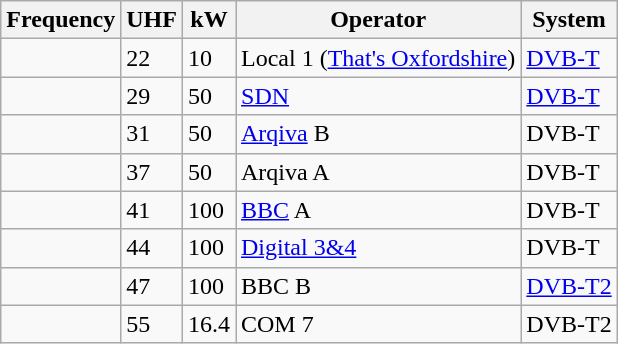<table class="wikitable sortable">
<tr>
<th>Frequency</th>
<th>UHF</th>
<th>kW</th>
<th>Operator</th>
<th>System</th>
</tr>
<tr>
<td></td>
<td>22</td>
<td>10</td>
<td>Local 1 (<a href='#'>That's Oxfordshire</a>)</td>
<td><a href='#'>DVB-T</a></td>
</tr>
<tr>
<td></td>
<td>29</td>
<td>50</td>
<td><a href='#'>SDN</a></td>
<td><a href='#'>DVB-T</a></td>
</tr>
<tr>
<td></td>
<td>31</td>
<td>50</td>
<td><a href='#'>Arqiva</a> B</td>
<td>DVB-T</td>
</tr>
<tr>
<td></td>
<td>37</td>
<td>50</td>
<td>Arqiva A</td>
<td>DVB-T</td>
</tr>
<tr>
<td></td>
<td>41</td>
<td>100</td>
<td><a href='#'>BBC</a> A</td>
<td>DVB-T</td>
</tr>
<tr>
<td></td>
<td>44</td>
<td>100</td>
<td><a href='#'>Digital 3&4</a></td>
<td>DVB-T</td>
</tr>
<tr>
<td></td>
<td>47</td>
<td>100</td>
<td>BBC B</td>
<td><a href='#'>DVB-T2</a></td>
</tr>
<tr>
<td></td>
<td>55</td>
<td>16.4</td>
<td>COM 7</td>
<td>DVB-T2</td>
</tr>
</table>
